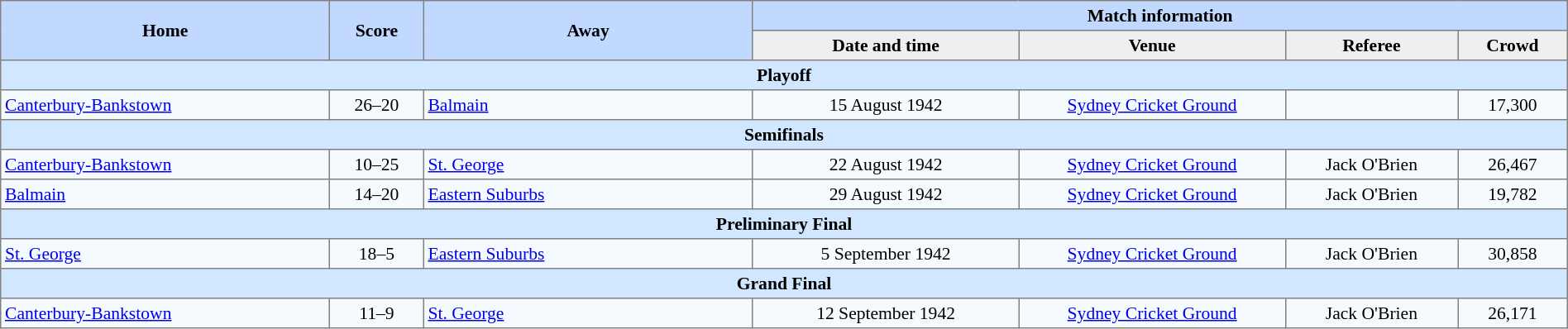<table border="1" cellpadding="3" cellspacing="0" style="border-collapse:collapse; font-size:90%; text-align:center; width:100%;">
<tr style="background:#c1d8ff;">
<th rowspan="2" style="width:21%;">Home</th>
<th rowspan="2" style="width:6%;">Score</th>
<th rowspan="2" style="width:21%;">Away</th>
<th colspan=6>Match information</th>
</tr>
<tr style="background:#efefef;">
<th width=17%>Date and time</th>
<th width=17%>Venue</th>
<th width=11%>Referee</th>
<th width=7%>Crowd</th>
</tr>
<tr style="background:#d0e7ff;">
<td colspan=7><strong>Playoff</strong></td>
</tr>
<tr style="background:#f5faff;">
<td align=left> <a href='#'>Canterbury-Bankstown</a></td>
<td>26–20</td>
<td align=left> <a href='#'>Balmain</a></td>
<td>15 August 1942</td>
<td><a href='#'>Sydney Cricket Ground</a></td>
<td></td>
<td>17,300</td>
</tr>
<tr style="background:#d0e7ff;">
<td colspan=7><strong>Semifinals</strong></td>
</tr>
<tr style="background:#f5faff;">
<td align=left> <a href='#'>Canterbury-Bankstown</a></td>
<td>10–25</td>
<td align=left> <a href='#'>St. George</a></td>
<td>22 August 1942</td>
<td><a href='#'>Sydney Cricket Ground</a></td>
<td>Jack O'Brien</td>
<td>26,467</td>
</tr>
<tr style="background:#f5faff;">
<td align=left> <a href='#'>Balmain</a></td>
<td>14–20</td>
<td align=left> <a href='#'>Eastern Suburbs</a></td>
<td>29 August 1942</td>
<td><a href='#'>Sydney Cricket Ground</a></td>
<td>Jack O'Brien</td>
<td>19,782</td>
</tr>
<tr style="background:#d0e7ff;">
<td colspan=7><strong>Preliminary Final</strong></td>
</tr>
<tr style="background:#f5faff;">
<td align=left> <a href='#'>St. George</a></td>
<td>18–5</td>
<td align=left> <a href='#'>Eastern Suburbs</a></td>
<td>5 September 1942</td>
<td><a href='#'>Sydney Cricket Ground</a></td>
<td>Jack O'Brien</td>
<td>30,858</td>
</tr>
<tr style="background:#d0e7ff;">
<td colspan=7><strong>Grand Final</strong></td>
</tr>
<tr style="background:#f5faff;">
<td align=left> <a href='#'>Canterbury-Bankstown</a></td>
<td>11–9</td>
<td align=left> <a href='#'>St. George</a></td>
<td>12 September 1942</td>
<td><a href='#'>Sydney Cricket Ground</a></td>
<td>Jack O'Brien</td>
<td>26,171</td>
</tr>
</table>
